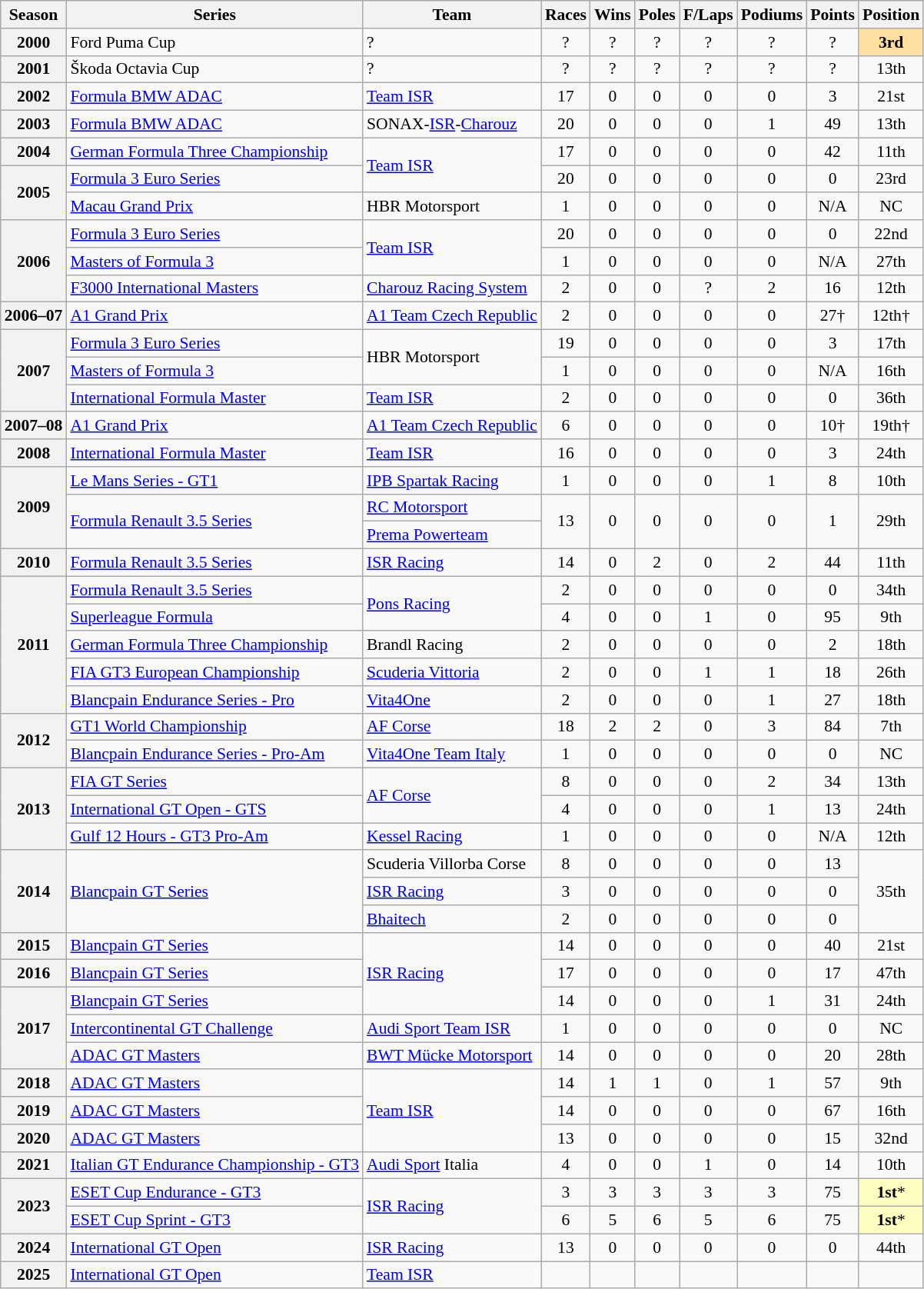<table class="wikitable" style="font-size: 90%; text-align:center">
<tr>
<th>Season</th>
<th>Series</th>
<th>Team</th>
<th>Races</th>
<th>Wins</th>
<th>Poles</th>
<th>F/Laps</th>
<th>Podiums</th>
<th>Points</th>
<th>Position</th>
</tr>
<tr>
<th>2000</th>
<td align=left>Ford Puma Cup</td>
<td align=left>?</td>
<td>?</td>
<td>?</td>
<td>?</td>
<td>?</td>
<td>?</td>
<td>?</td>
<td style="background:#FFDF9F;"><strong>3rd</strong></td>
</tr>
<tr>
<th>2001</th>
<td align=left>Škoda Octavia Cup</td>
<td align=left>?</td>
<td>?</td>
<td>?</td>
<td>?</td>
<td>?</td>
<td>?</td>
<td>?</td>
<td>13th</td>
</tr>
<tr>
<th>2002</th>
<td align=left><a href='#'>Formula BMW ADAC</a></td>
<td align=left><a href='#'>Team ISR</a></td>
<td>17</td>
<td>0</td>
<td>0</td>
<td>0</td>
<td>0</td>
<td>3</td>
<td>21st</td>
</tr>
<tr>
<th>2003</th>
<td align=left><a href='#'>Formula BMW ADAC</a></td>
<td align=left>SONAX-<a href='#'>ISR</a>-<a href='#'>Charouz</a></td>
<td>20</td>
<td>0</td>
<td>0</td>
<td>0</td>
<td>1</td>
<td>49</td>
<td>13th</td>
</tr>
<tr>
<th>2004</th>
<td align=left><a href='#'>German Formula Three Championship</a></td>
<td rowspan="2" align="left"><a href='#'>Team ISR</a></td>
<td>17</td>
<td>0</td>
<td>0</td>
<td>0</td>
<td>0</td>
<td>42</td>
<td>11th</td>
</tr>
<tr>
<th rowspan=2>2005</th>
<td align=left><a href='#'>Formula 3 Euro Series</a></td>
<td>20</td>
<td>0</td>
<td>0</td>
<td>0</td>
<td>0</td>
<td>0</td>
<td>23rd</td>
</tr>
<tr>
<td align=left><a href='#'>Macau Grand Prix</a></td>
<td align=left>HBR Motorsport</td>
<td>1</td>
<td>0</td>
<td>0</td>
<td>0</td>
<td>0</td>
<td>N/A</td>
<td>NC</td>
</tr>
<tr>
<th rowspan=3>2006</th>
<td align=left><a href='#'>Formula 3 Euro Series</a></td>
<td align=left rowspan=2><a href='#'>Team ISR</a></td>
<td>20</td>
<td>0</td>
<td>0</td>
<td>0</td>
<td>0</td>
<td>0</td>
<td>22nd</td>
</tr>
<tr>
<td align=left><a href='#'>Masters of Formula 3</a></td>
<td>1</td>
<td>0</td>
<td>0</td>
<td>0</td>
<td>0</td>
<td>N/A</td>
<td>27th</td>
</tr>
<tr>
<td align=left><a href='#'>F3000 International Masters</a></td>
<td align=left><a href='#'>Charouz Racing System</a></td>
<td>2</td>
<td>0</td>
<td>0</td>
<td>?</td>
<td>2</td>
<td>16</td>
<td>12th</td>
</tr>
<tr>
<th>2006–07</th>
<td align=left><a href='#'>A1 Grand Prix</a></td>
<td align=left><a href='#'>A1 Team Czech Republic</a></td>
<td>2</td>
<td>0</td>
<td>0</td>
<td>0</td>
<td>0</td>
<td>27†</td>
<td>12th†</td>
</tr>
<tr>
<th rowspan=3>2007</th>
<td align=left><a href='#'>Formula 3 Euro Series</a></td>
<td align=left rowspan=2>HBR Motorsport</td>
<td>19</td>
<td>0</td>
<td>0</td>
<td>0</td>
<td>0</td>
<td>3</td>
<td>17th</td>
</tr>
<tr>
<td align=left><a href='#'>Masters of Formula 3</a></td>
<td>1</td>
<td>0</td>
<td>0</td>
<td>0</td>
<td>0</td>
<td>N/A</td>
<td>16th</td>
</tr>
<tr>
<td align=left><a href='#'>International Formula Master</a></td>
<td align=left><a href='#'>Team ISR</a></td>
<td>2</td>
<td>0</td>
<td>0</td>
<td>0</td>
<td>0</td>
<td>0</td>
<td>36th</td>
</tr>
<tr>
<th>2007–08</th>
<td align=left><a href='#'>A1 Grand Prix</a></td>
<td align=left><a href='#'>A1 Team Czech Republic</a></td>
<td>6</td>
<td>0</td>
<td>0</td>
<td>0</td>
<td>0</td>
<td>10†</td>
<td>19th†</td>
</tr>
<tr>
<th>2008</th>
<td align=left><a href='#'>International Formula Master</a></td>
<td align=left><a href='#'>Team ISR</a></td>
<td>16</td>
<td>0</td>
<td>0</td>
<td>0</td>
<td>0</td>
<td>3</td>
<td>24th</td>
</tr>
<tr>
<th rowspan=3>2009</th>
<td align=left><a href='#'>Le Mans Series - GT1</a></td>
<td align=left><a href='#'>IPB Spartak Racing</a></td>
<td>1</td>
<td>0</td>
<td>0</td>
<td>0</td>
<td>1</td>
<td>8</td>
<td>10th</td>
</tr>
<tr>
<td rowspan=2 align=left><a href='#'>Formula Renault 3.5 Series</a></td>
<td align=left><a href='#'>RC Motorsport</a></td>
<td rowspan=2>13</td>
<td rowspan=2>0</td>
<td rowspan=2>0</td>
<td rowspan=2>0</td>
<td rowspan=2>0</td>
<td rowspan=2>1</td>
<td rowspan=2>29th</td>
</tr>
<tr>
<td align=left><a href='#'>Prema Powerteam</a></td>
</tr>
<tr>
<th>2010</th>
<td align=left><a href='#'>Formula Renault 3.5 Series</a></td>
<td align=left><a href='#'>ISR Racing</a></td>
<td>14</td>
<td>0</td>
<td>2</td>
<td>0</td>
<td>2</td>
<td>44</td>
<td>11th</td>
</tr>
<tr>
<th rowspan="5">2011</th>
<td align=left><a href='#'>Formula Renault 3.5 Series</a></td>
<td rowspan="2" align="left"><a href='#'>Pons Racing</a></td>
<td>2</td>
<td>0</td>
<td>0</td>
<td>0</td>
<td>0</td>
<td>0</td>
<td>34th</td>
</tr>
<tr>
<td align=left><a href='#'>Superleague Formula</a></td>
<td>4</td>
<td>0</td>
<td>0</td>
<td>1</td>
<td>0</td>
<td>95</td>
<td>9th</td>
</tr>
<tr>
<td align=left><a href='#'>German Formula Three Championship</a></td>
<td align=left>Brandl Racing</td>
<td>2</td>
<td>0</td>
<td>0</td>
<td>0</td>
<td>0</td>
<td>2</td>
<td>18th</td>
</tr>
<tr>
<td align=left><a href='#'>FIA GT3 European Championship</a></td>
<td align=left><a href='#'>Scuderia Vittoria</a></td>
<td>2</td>
<td>0</td>
<td>0</td>
<td>1</td>
<td>1</td>
<td>18</td>
<td>26th</td>
</tr>
<tr>
<td align=left><a href='#'>Blancpain Endurance Series - Pro</a></td>
<td align=left><a href='#'>Vita4One</a></td>
<td>2</td>
<td>0</td>
<td>0</td>
<td>0</td>
<td>1</td>
<td>27</td>
<td>18th</td>
</tr>
<tr>
<th rowspan="2">2012</th>
<td align="left"><a href='#'>GT1 World Championship</a></td>
<td align="left"><a href='#'>AF Corse</a></td>
<td>18</td>
<td>2</td>
<td>2</td>
<td>0</td>
<td>3</td>
<td>84</td>
<td>7th</td>
</tr>
<tr>
<td align=left><a href='#'>Blancpain Endurance Series - Pro-Am</a></td>
<td align=left><a href='#'>Vita4One Team Italy</a></td>
<td>1</td>
<td>0</td>
<td>0</td>
<td>0</td>
<td>0</td>
<td>0</td>
<td>NC</td>
</tr>
<tr>
<th rowspan="3">2013</th>
<td align="left"><a href='#'>FIA GT Series</a></td>
<td rowspan="2" align="left"><a href='#'>AF Corse</a></td>
<td>8</td>
<td>0</td>
<td>0</td>
<td>0</td>
<td>2</td>
<td>34</td>
<td>13th</td>
</tr>
<tr>
<td align=left><a href='#'>International GT Open - GTS</a></td>
<td>4</td>
<td>0</td>
<td>0</td>
<td>0</td>
<td>1</td>
<td>13</td>
<td>24th</td>
</tr>
<tr>
<td align=left><a href='#'>Gulf 12 Hours - GT3 Pro-Am</a></td>
<td align=left><a href='#'>Kessel Racing</a></td>
<td>1</td>
<td>0</td>
<td>0</td>
<td>0</td>
<td>0</td>
<td>N/A</td>
<td>12th</td>
</tr>
<tr>
<th rowspan="3">2014</th>
<td align=left rowspan=3><a href='#'>Blancpain GT Series</a></td>
<td align=left>Scuderia Villorba Corse</td>
<td>8</td>
<td>0</td>
<td>0</td>
<td>0</td>
<td>0</td>
<td>13</td>
<td rowspan="3">35th</td>
</tr>
<tr>
<td align=left><a href='#'>ISR Racing</a></td>
<td>3</td>
<td>0</td>
<td>0</td>
<td>0</td>
<td>0</td>
<td>0</td>
</tr>
<tr>
<td align=left><a href='#'>Bhaitech</a></td>
<td>2</td>
<td>0</td>
<td>0</td>
<td>0</td>
<td>0</td>
<td>0</td>
</tr>
<tr>
<th>2015</th>
<td align=left><a href='#'>Blancpain GT Series</a></td>
<td align=left rowspan=3><a href='#'>ISR Racing</a></td>
<td>14</td>
<td>0</td>
<td>0</td>
<td>0</td>
<td>0</td>
<td>40</td>
<td>21st</td>
</tr>
<tr>
<th>2016</th>
<td align=left><a href='#'>Blancpain GT Series</a></td>
<td>17</td>
<td>0</td>
<td>0</td>
<td>0</td>
<td>0</td>
<td>17</td>
<td>47th</td>
</tr>
<tr>
<th rowspan="3">2017</th>
<td align=left><a href='#'>Blancpain GT Series</a></td>
<td>14</td>
<td>0</td>
<td>0</td>
<td>0</td>
<td>1</td>
<td>31</td>
<td>24th</td>
</tr>
<tr>
<td align=left><a href='#'>Intercontinental GT Challenge</a></td>
<td align=left><a href='#'>Audi Sport Team ISR</a></td>
<td>1</td>
<td>0</td>
<td>0</td>
<td>0</td>
<td>0</td>
<td>0</td>
<td>NC</td>
</tr>
<tr>
<td align=left><a href='#'>ADAC GT Masters</a></td>
<td align=left><a href='#'>BWT Mücke Motorsport</a></td>
<td>14</td>
<td>0</td>
<td>0</td>
<td>0</td>
<td>0</td>
<td>20</td>
<td>28th</td>
</tr>
<tr>
<th>2018</th>
<td align=left><a href='#'>ADAC GT Masters</a></td>
<td align=left rowspan=3><a href='#'>Team ISR</a></td>
<td>14</td>
<td>1</td>
<td>1</td>
<td>0</td>
<td>1</td>
<td>57</td>
<td>9th</td>
</tr>
<tr>
<th>2019</th>
<td align=left><a href='#'>ADAC GT Masters</a></td>
<td>14</td>
<td>0</td>
<td>0</td>
<td>0</td>
<td>0</td>
<td>67</td>
<td>16th</td>
</tr>
<tr>
<th>2020</th>
<td align=left><a href='#'>ADAC GT Masters</a></td>
<td>13</td>
<td>0</td>
<td>0</td>
<td>0</td>
<td>0</td>
<td>15</td>
<td>32nd</td>
</tr>
<tr>
<th>2021</th>
<td align=left><a href='#'>Italian GT Endurance Championship - GT3</a></td>
<td align=left><a href='#'>Audi Sport</a> Italia</td>
<td>4</td>
<td>0</td>
<td>0</td>
<td>1</td>
<td>0</td>
<td>14</td>
<td>10th</td>
</tr>
<tr>
<th rowspan="2">2023</th>
<td align="left"><a href='#'>ESET Cup Endurance - GT3</a></td>
<td rowspan="2" align="left"><a href='#'>ISR Racing</a></td>
<td>3</td>
<td>3</td>
<td>3</td>
<td>3</td>
<td>3</td>
<td>75</td>
<td style="background:#FFFFBF;"><strong>1st</strong>*</td>
</tr>
<tr>
<td align="left"><a href='#'>ESET Cup Sprint - GT3</a></td>
<td>6</td>
<td>5</td>
<td>6</td>
<td>5</td>
<td>6</td>
<td>75</td>
<td style="background:#FFFFBF;"><strong>1st</strong>*</td>
</tr>
<tr>
<th>2024</th>
<td align=left><a href='#'>International GT Open</a></td>
<td align=left><a href='#'>ISR Racing</a></td>
<td>13</td>
<td>0</td>
<td>0</td>
<td>0</td>
<td>0</td>
<td>0</td>
<td>44th</td>
</tr>
<tr>
<th>2025</th>
<td align=left><a href='#'>International GT Open</a></td>
<td align=left><a href='#'>Team ISR</a></td>
<td></td>
<td></td>
<td></td>
<td></td>
<td></td>
<td></td>
<td></td>
</tr>
</table>
